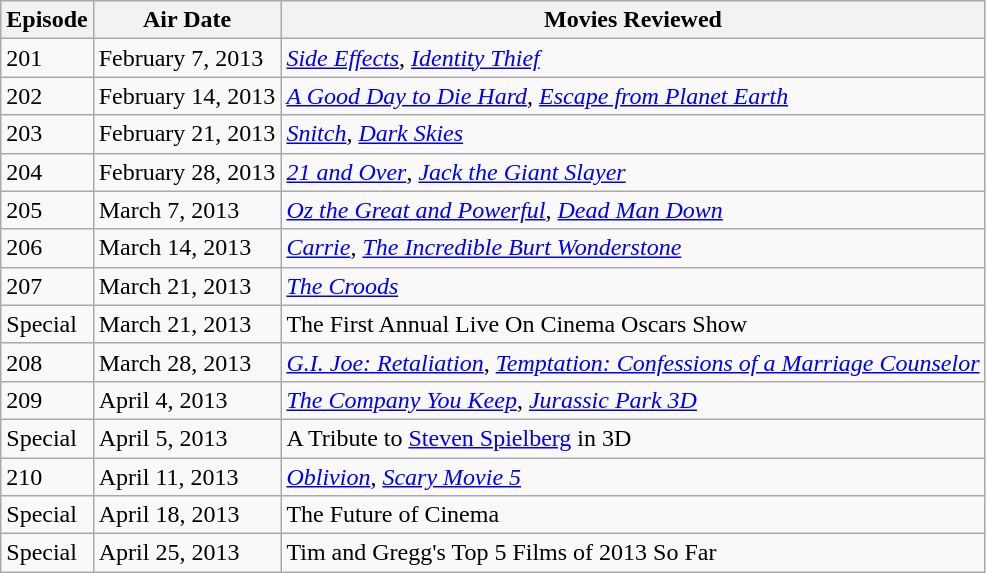<table class="wikitable">
<tr>
<th>Episode</th>
<th>Air Date</th>
<th>Movies Reviewed</th>
</tr>
<tr>
<td>201</td>
<td>February 7, 2013</td>
<td><em><a href='#'>Side Effects</a></em>, <em><a href='#'>Identity Thief</a></em></td>
</tr>
<tr>
<td>202</td>
<td>February 14, 2013</td>
<td><em><a href='#'>A Good Day to Die Hard</a></em>, <em><a href='#'>Escape from Planet Earth</a></em></td>
</tr>
<tr>
<td>203</td>
<td>February 21, 2013</td>
<td><em><a href='#'>Snitch</a></em>, <em><a href='#'>Dark Skies</a></em></td>
</tr>
<tr>
<td>204</td>
<td>February 28, 2013</td>
<td><em><a href='#'>21 and Over</a></em>, <em><a href='#'>Jack the Giant Slayer</a></em></td>
</tr>
<tr>
<td>205</td>
<td>March 7, 2013</td>
<td><em><a href='#'>Oz the Great and Powerful</a></em>, <em><a href='#'>Dead Man Down</a></em></td>
</tr>
<tr>
<td>206</td>
<td>March 14, 2013</td>
<td><em><a href='#'>Carrie</a></em>, <em><a href='#'>The Incredible Burt Wonderstone</a></em></td>
</tr>
<tr>
<td>207</td>
<td>March 21, 2013</td>
<td><em><a href='#'>The Croods</a></em></td>
</tr>
<tr>
<td>Special</td>
<td>March 21, 2013</td>
<td>The First Annual Live On Cinema Oscars Show</td>
</tr>
<tr>
<td>208</td>
<td>March 28, 2013</td>
<td><em><a href='#'>G.I. Joe: Retaliation</a></em>, <em><a href='#'>Temptation: Confessions of a Marriage Counselor</a></em></td>
</tr>
<tr>
<td>209</td>
<td>April 4, 2013</td>
<td><em><a href='#'>The Company You Keep</a></em>, <em><a href='#'>Jurassic Park 3D</a></em></td>
</tr>
<tr>
<td>Special</td>
<td>April 5, 2013</td>
<td>A Tribute to <a href='#'>Steven Spielberg</a> in 3D</td>
</tr>
<tr>
<td>210</td>
<td>April 11, 2013</td>
<td><em><a href='#'>Oblivion</a></em>, <em><a href='#'>Scary Movie 5</a></em></td>
</tr>
<tr>
<td>Special</td>
<td>April 18, 2013</td>
<td>The Future of Cinema</td>
</tr>
<tr>
<td>Special</td>
<td>April 25, 2013</td>
<td>Tim and Gregg's Top 5 Films of 2013 So Far</td>
</tr>
</table>
